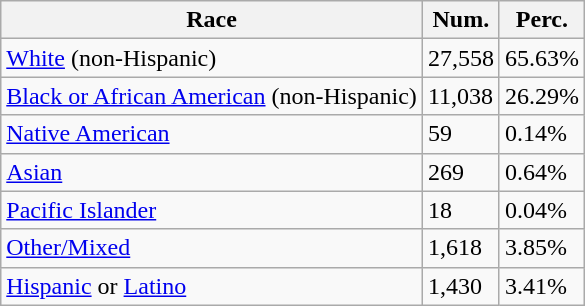<table class="wikitable">
<tr>
<th>Race</th>
<th>Num.</th>
<th>Perc.</th>
</tr>
<tr>
<td><a href='#'>White</a> (non-Hispanic)</td>
<td>27,558</td>
<td>65.63%</td>
</tr>
<tr>
<td><a href='#'>Black or African American</a> (non-Hispanic)</td>
<td>11,038</td>
<td>26.29%</td>
</tr>
<tr>
<td><a href='#'>Native American</a></td>
<td>59</td>
<td>0.14%</td>
</tr>
<tr>
<td><a href='#'>Asian</a></td>
<td>269</td>
<td>0.64%</td>
</tr>
<tr>
<td><a href='#'>Pacific Islander</a></td>
<td>18</td>
<td>0.04%</td>
</tr>
<tr>
<td><a href='#'>Other/Mixed</a></td>
<td>1,618</td>
<td>3.85%</td>
</tr>
<tr>
<td><a href='#'>Hispanic</a> or <a href='#'>Latino</a></td>
<td>1,430</td>
<td>3.41%</td>
</tr>
</table>
